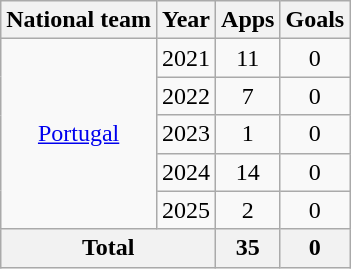<table class=wikitable style="text-align: center">
<tr>
<th>National team</th>
<th>Year</th>
<th>Apps</th>
<th>Goals</th>
</tr>
<tr>
<td rowspan="5"><a href='#'>Portugal</a></td>
<td>2021</td>
<td>11</td>
<td>0</td>
</tr>
<tr>
<td>2022</td>
<td>7</td>
<td>0</td>
</tr>
<tr>
<td>2023</td>
<td>1</td>
<td>0</td>
</tr>
<tr>
<td>2024</td>
<td>14</td>
<td>0</td>
</tr>
<tr>
<td>2025</td>
<td>2</td>
<td>0</td>
</tr>
<tr>
<th colspan="2">Total</th>
<th>35</th>
<th>0</th>
</tr>
</table>
